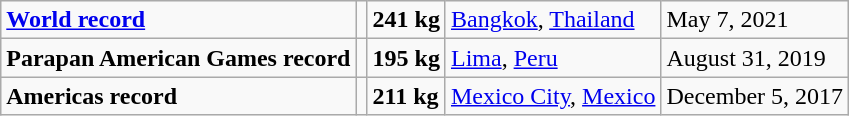<table class="wikitable">
<tr>
<td><strong><a href='#'>World record</a></strong></td>
<td></td>
<td><strong>241 kg</strong></td>
<td><a href='#'>Bangkok</a>, <a href='#'>Thailand</a></td>
<td>May 7, 2021</td>
</tr>
<tr>
<td><strong>Parapan American Games record</strong></td>
<td></td>
<td><strong>195 kg</strong></td>
<td><a href='#'>Lima</a>, <a href='#'>Peru</a></td>
<td>August 31, 2019</td>
</tr>
<tr>
<td><strong>Americas record</strong></td>
<td></td>
<td><strong>211 kg</strong></td>
<td><a href='#'>Mexico City</a>, <a href='#'>Mexico</a></td>
<td>December 5, 2017</td>
</tr>
</table>
